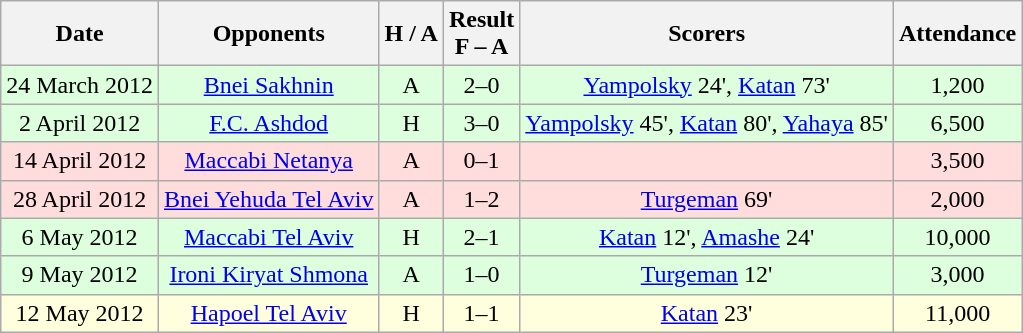<table class="wikitable" style="text-align:center">
<tr>
<th>Date</th>
<th>Opponents</th>
<th>H / A</th>
<th>Result<br>F – A</th>
<th>Scorers</th>
<th>Attendance</th>
</tr>
<tr bgcolor="#ddffdd">
<td>24 March 2012</td>
<td><a href='#'>Bnei Sakhnin</a></td>
<td>A</td>
<td>2–0</td>
<td><a href='#'>Yampolsky</a> 24', <a href='#'>Katan</a> 73'</td>
<td>1,200</td>
</tr>
<tr bgcolor="#ddffdd">
<td>2 April 2012</td>
<td><a href='#'>F.C. Ashdod</a></td>
<td>H</td>
<td>3–0</td>
<td><a href='#'>Yampolsky</a> 45', <a href='#'>Katan</a> 80', <a href='#'>Yahaya</a> 85'</td>
<td>6,500</td>
</tr>
<tr bgcolor="#ffdddd">
<td>14 April 2012</td>
<td><a href='#'>Maccabi Netanya</a></td>
<td>A</td>
<td>0–1</td>
<td></td>
<td>3,500</td>
</tr>
<tr bgcolor="#ffdddd">
<td>28 April 2012</td>
<td><a href='#'>Bnei Yehuda Tel Aviv</a></td>
<td>A</td>
<td>1–2</td>
<td><a href='#'>Turgeman</a> 69'</td>
<td>2,000</td>
</tr>
<tr bgcolor="#ddffdd">
<td>6 May 2012</td>
<td><a href='#'>Maccabi Tel Aviv</a></td>
<td>H</td>
<td>2–1</td>
<td><a href='#'>Katan</a> 12', <a href='#'>Amashe</a> 24'</td>
<td>10,000</td>
</tr>
<tr bgcolor="#ddffdd">
<td>9 May 2012</td>
<td><a href='#'>Ironi Kiryat Shmona</a></td>
<td>A</td>
<td>1–0</td>
<td><a href='#'>Turgeman</a> 12'</td>
<td>3,000</td>
</tr>
<tr bgcolor="#ffffdd">
<td>12 May 2012</td>
<td><a href='#'>Hapoel Tel Aviv</a></td>
<td>H</td>
<td>1–1</td>
<td><a href='#'>Katan</a> 23'</td>
<td>11,000</td>
</tr>
</table>
